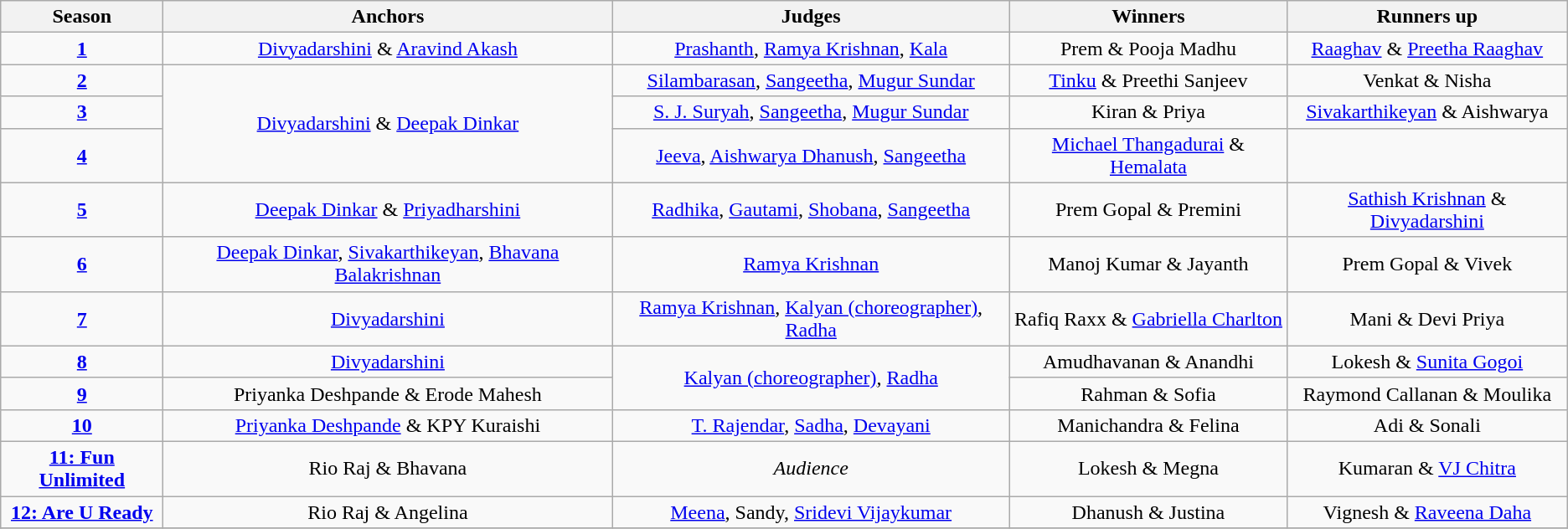<table class="wikitable" style="text-align:center;">
<tr>
<th>Season</th>
<th>Anchors</th>
<th>Judges</th>
<th>Winners</th>
<th>Runners up</th>
</tr>
<tr>
<td align="center"><strong><a href='#'>1</a></strong></td>
<td><a href='#'>Divyadarshini</a> & <a href='#'>Aravind Akash</a></td>
<td><a href='#'>Prashanth</a>, <a href='#'>Ramya Krishnan</a>, <a href='#'>Kala</a></td>
<td>Prem & Pooja Madhu</td>
<td><a href='#'>Raaghav</a> & <a href='#'>Preetha Raaghav</a></td>
</tr>
<tr>
<td align="center"><strong><a href='#'>2</a></strong></td>
<td rowspan="3"><a href='#'>Divyadarshini</a> & <a href='#'>Deepak Dinkar</a></td>
<td><a href='#'>Silambarasan</a>, <a href='#'>Sangeetha</a>, <a href='#'>Mugur Sundar</a></td>
<td><a href='#'>Tinku</a> & Preethi Sanjeev</td>
<td>Venkat & Nisha</td>
</tr>
<tr>
<td align="center"><strong><a href='#'>3</a></strong></td>
<td><a href='#'>S. J. Suryah</a>, <a href='#'>Sangeetha</a>, <a href='#'>Mugur Sundar</a></td>
<td>Kiran & Priya</td>
<td><a href='#'>Sivakarthikeyan</a> & Aishwarya</td>
</tr>
<tr>
<td align="center"><strong><a href='#'>4</a></strong></td>
<td><a href='#'>Jeeva</a>, <a href='#'>Aishwarya Dhanush</a>, <a href='#'>Sangeetha</a></td>
<td><a href='#'>Michael Thangadurai</a> & <a href='#'>Hemalata</a></td>
<td></td>
</tr>
<tr>
<td align="center"><strong><a href='#'>5</a></strong></td>
<td><a href='#'>Deepak Dinkar</a> & <a href='#'>Priyadharshini</a></td>
<td><a href='#'>Radhika</a>, <a href='#'>Gautami</a>, <a href='#'>Shobana</a>, <a href='#'>Sangeetha</a></td>
<td>Prem Gopal & Premini</td>
<td><a href='#'>Sathish Krishnan</a> & <a href='#'>Divyadarshini</a></td>
</tr>
<tr>
<td align="center"><strong><a href='#'>6</a></strong></td>
<td><a href='#'>Deepak Dinkar</a>, <a href='#'>Sivakarthikeyan</a>, <a href='#'>Bhavana Balakrishnan</a></td>
<td><a href='#'>Ramya Krishnan</a></td>
<td>Manoj Kumar & Jayanth</td>
<td>Prem Gopal & Vivek</td>
</tr>
<tr>
<td align="center"><strong><a href='#'>7</a></strong></td>
<td><a href='#'>Divyadarshini</a></td>
<td><a href='#'>Ramya Krishnan</a>, <a href='#'>Kalyan (choreographer)</a>, <a href='#'>Radha</a></td>
<td>Rafiq Raxx & <a href='#'>Gabriella Charlton</a></td>
<td>Mani & Devi Priya</td>
</tr>
<tr>
<td align="center"><strong><a href='#'>8</a></strong></td>
<td><a href='#'>Divyadarshini</a></td>
<td rowspan=2><a href='#'>Kalyan (choreographer)</a>, <a href='#'>Radha</a></td>
<td>Amudhavanan & Anandhi</td>
<td>Lokesh & <a href='#'>Sunita Gogoi</a></td>
</tr>
<tr>
<td align="center"><strong><a href='#'>9</a></strong></td>
<td>Priyanka Deshpande & Erode Mahesh</td>
<td>Rahman & Sofia</td>
<td>Raymond Callanan & Moulika</td>
</tr>
<tr>
<td align="center"><strong><a href='#'>10</a></strong></td>
<td><a href='#'>Priyanka Deshpande</a> & KPY Kuraishi</td>
<td><a href='#'>T. Rajendar</a>, <a href='#'>Sadha</a>, <a href='#'>Devayani</a></td>
<td>Manichandra & Felina</td>
<td>Adi & Sonali</td>
</tr>
<tr>
<td align="center"><strong><a href='#'>11: Fun Unlimited</a></strong></td>
<td>Rio Raj & Bhavana</td>
<td><em>Audience</em></td>
<td>Lokesh & Megna</td>
<td>Kumaran & <a href='#'>VJ Chitra</a></td>
</tr>
<tr>
<td align="center"><strong><a href='#'>12: Are U Ready</a></strong></td>
<td>Rio Raj & Angelina</td>
<td><a href='#'>Meena</a>, Sandy, <a href='#'>Sridevi Vijaykumar</a></td>
<td>Dhanush & Justina</td>
<td>Vignesh & <a href='#'>Raveena Daha</a></td>
</tr>
<tr>
</tr>
</table>
